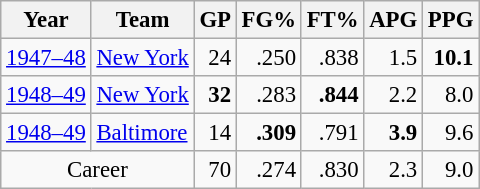<table class="wikitable sortable" style="font-size:95%; text-align:right;">
<tr>
<th>Year</th>
<th>Team</th>
<th>GP</th>
<th>FG%</th>
<th>FT%</th>
<th>APG</th>
<th>PPG</th>
</tr>
<tr>
<td style="text-align:left;"><a href='#'>1947–48</a></td>
<td style="text-align:left;"><a href='#'>New York</a></td>
<td>24</td>
<td>.250</td>
<td>.838</td>
<td>1.5</td>
<td><strong>10.1</strong></td>
</tr>
<tr>
<td style="text-align:left;"><a href='#'>1948–49</a></td>
<td style="text-align:left;"><a href='#'>New York</a></td>
<td><strong>32</strong></td>
<td>.283</td>
<td><strong>.844</strong></td>
<td>2.2</td>
<td>8.0</td>
</tr>
<tr>
<td style="text-align:left;"><a href='#'>1948–49</a></td>
<td style="text-align:left;"><a href='#'>Baltimore</a></td>
<td>14</td>
<td><strong>.309</strong></td>
<td>.791</td>
<td><strong>3.9</strong></td>
<td>9.6</td>
</tr>
<tr>
<td style="text-align:center;" colspan="2">Career</td>
<td>70</td>
<td>.274</td>
<td>.830</td>
<td>2.3</td>
<td>9.0</td>
</tr>
</table>
